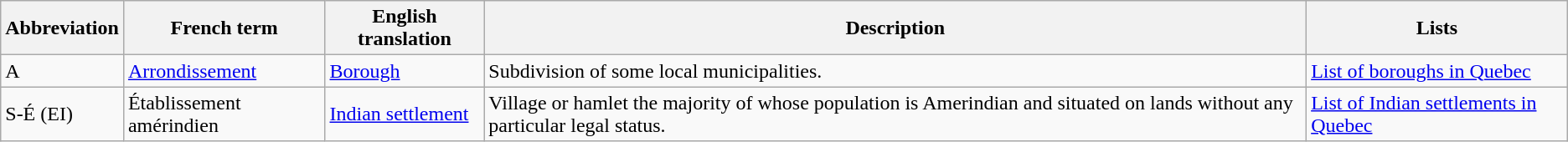<table class="wikitable">
<tr>
<th>Abbreviation</th>
<th>French term</th>
<th>English translation</th>
<th>Description</th>
<th>Lists</th>
</tr>
<tr>
<td>A</td>
<td><a href='#'>Arrondissement</a></td>
<td><a href='#'>Borough</a></td>
<td>Subdivision of some local municipalities.</td>
<td><a href='#'>List of boroughs in Quebec</a></td>
</tr>
<tr>
<td>S-É (EI)</td>
<td>Établissement amérindien</td>
<td><a href='#'>Indian settlement</a></td>
<td>Village or hamlet the majority of whose population is Amerindian and situated on lands without any particular legal status.</td>
<td><a href='#'>List of Indian settlements in Quebec</a></td>
</tr>
</table>
